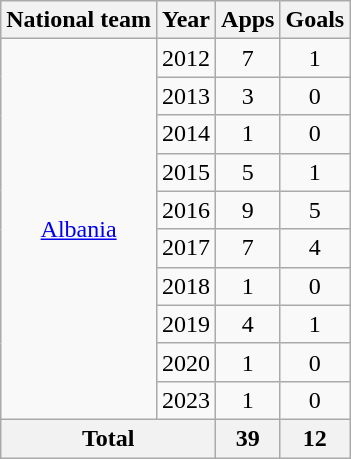<table class="wikitable" style="text-align:center">
<tr>
<th>National team</th>
<th>Year</th>
<th>Apps</th>
<th>Goals</th>
</tr>
<tr>
<td rowspan="10"><a href='#'>Albania</a></td>
<td>2012</td>
<td>7</td>
<td>1</td>
</tr>
<tr>
<td>2013</td>
<td>3</td>
<td>0</td>
</tr>
<tr>
<td>2014</td>
<td>1</td>
<td>0</td>
</tr>
<tr>
<td>2015</td>
<td>5</td>
<td>1</td>
</tr>
<tr>
<td>2016</td>
<td>9</td>
<td>5</td>
</tr>
<tr>
<td>2017</td>
<td>7</td>
<td>4</td>
</tr>
<tr>
<td>2018</td>
<td>1</td>
<td>0</td>
</tr>
<tr>
<td>2019</td>
<td>4</td>
<td>1</td>
</tr>
<tr>
<td>2020</td>
<td>1</td>
<td>0</td>
</tr>
<tr>
<td>2023</td>
<td>1</td>
<td>0</td>
</tr>
<tr>
<th colspan="2">Total</th>
<th>39</th>
<th>12</th>
</tr>
</table>
